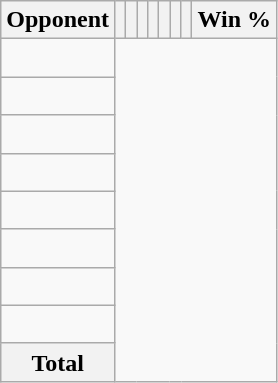<table class="wikitable sortable collapsible collapsed" style="text-align: center;">
<tr>
<th>Opponent</th>
<th></th>
<th></th>
<th></th>
<th></th>
<th></th>
<th></th>
<th></th>
<th>Win %</th>
</tr>
<tr>
<td align="left"><br></td>
</tr>
<tr>
<td align="left"><br></td>
</tr>
<tr>
<td align="left"><br></td>
</tr>
<tr>
<td align="left"><br></td>
</tr>
<tr>
<td align="left"><br></td>
</tr>
<tr>
<td align="left"><br></td>
</tr>
<tr>
<td align="left"><br></td>
</tr>
<tr>
<td align="left"><br></td>
</tr>
<tr class="sortbottom">
<th>Total<br></th>
</tr>
</table>
